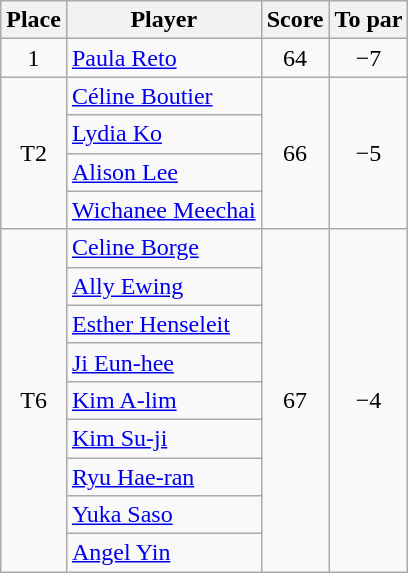<table class="wikitable">
<tr>
<th>Place</th>
<th>Player</th>
<th>Score</th>
<th>To par</th>
</tr>
<tr>
<td align=center>1</td>
<td> <a href='#'>Paula Reto</a></td>
<td align=center>64</td>
<td align=center>−7</td>
</tr>
<tr>
<td rowspan=4 align=center>T2</td>
<td> <a href='#'>Céline Boutier</a></td>
<td rowspan=4 align=center>66</td>
<td rowspan=4 align=center>−5</td>
</tr>
<tr>
<td> <a href='#'>Lydia Ko</a></td>
</tr>
<tr>
<td> <a href='#'>Alison Lee</a></td>
</tr>
<tr>
<td> <a href='#'>Wichanee Meechai</a></td>
</tr>
<tr>
<td rowspan=9 align=center>T6</td>
<td> <a href='#'>Celine Borge</a></td>
<td rowspan=9 align=center>67</td>
<td rowspan=9 align=center>−4</td>
</tr>
<tr>
<td> <a href='#'>Ally Ewing</a></td>
</tr>
<tr>
<td> <a href='#'>Esther Henseleit</a></td>
</tr>
<tr>
<td> <a href='#'>Ji Eun-hee</a></td>
</tr>
<tr>
<td> <a href='#'>Kim A-lim</a></td>
</tr>
<tr>
<td> <a href='#'>Kim Su-ji</a></td>
</tr>
<tr>
<td> <a href='#'>Ryu Hae-ran</a></td>
</tr>
<tr>
<td> <a href='#'>Yuka Saso</a></td>
</tr>
<tr>
<td> <a href='#'>Angel Yin</a></td>
</tr>
</table>
